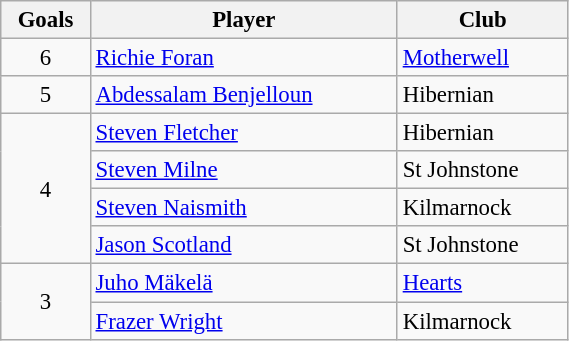<table class="wikitable" style="text-align:center; width:30%; font-size:95%; text-align:left">
<tr>
<th>Goals</th>
<th>Player</th>
<th>Club</th>
</tr>
<tr --->
<td style="text-align:center">6</td>
<td><a href='#'>Richie Foran</a></td>
<td><a href='#'>Motherwell</a></td>
</tr>
<tr --->
<td style="text-align:center">5</td>
<td><a href='#'>Abdessalam Benjelloun</a></td>
<td>Hibernian</td>
</tr>
<tr --->
<td style="text-align:center" rowspan=4>4</td>
<td><a href='#'>Steven Fletcher</a></td>
<td>Hibernian</td>
</tr>
<tr --->
<td><a href='#'>Steven Milne</a></td>
<td>St Johnstone</td>
</tr>
<tr --->
<td><a href='#'>Steven Naismith</a></td>
<td>Kilmarnock</td>
</tr>
<tr --->
<td><a href='#'>Jason Scotland</a></td>
<td>St Johnstone</td>
</tr>
<tr --->
<td style="text-align:center" rowspan=2>3</td>
<td><a href='#'>Juho Mäkelä</a></td>
<td><a href='#'>Hearts</a></td>
</tr>
<tr --->
<td><a href='#'>Frazer Wright</a></td>
<td>Kilmarnock</td>
</tr>
</table>
